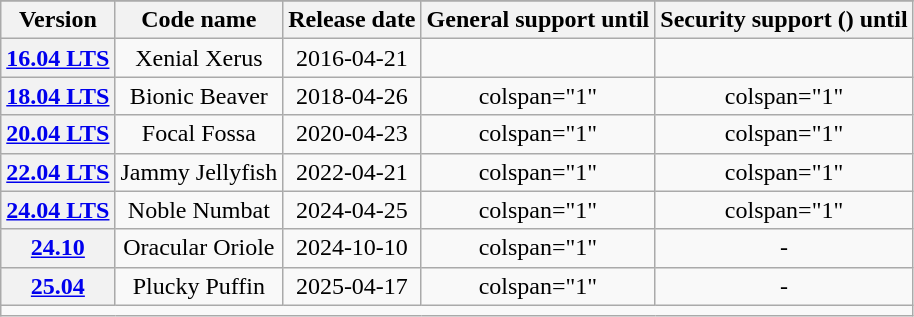<table class="wikitable sortable plainrowheaders" style="float:left; text-align:center; margin-left:1em; margin-right:0">
<tr>
</tr>
<tr>
<th scope="col">Version</th>
<th scope="col">Code name</th>
<th scope="col">Release date</th>
<th scope="col">General support until</th>
<th scope="col">Security support () until</th>
</tr>
<tr>
<th scope="row"><a href='#'>16.04 LTS</a></th>
<td>Xenial Xerus</td>
<td>2016-04-21</td>
<td></td>
<td></td>
</tr>
<tr>
<th scope="row"><a href='#'>18.04 LTS</a></th>
<td>Bionic Beaver</td>
<td>2018-04-26</td>
<td>colspan="1" </td>
<td>colspan="1" </td>
</tr>
<tr>
<th scope="row"><a href='#'>20.04 LTS</a></th>
<td>Focal Fossa</td>
<td>2020-04-23</td>
<td>colspan="1" </td>
<td>colspan="1" </td>
</tr>
<tr>
<th scope="row"><a href='#'>22.04 LTS</a></th>
<td>Jammy Jellyfish</td>
<td>2022-04-21</td>
<td>colspan="1" </td>
<td>colspan="1" </td>
</tr>
<tr>
<th scope="row"><a href='#'>24.04 LTS</a></th>
<td>Noble Numbat</td>
<td>2024-04-25</td>
<td>colspan="1" </td>
<td>colspan="1"  </td>
</tr>
<tr>
<th scope="row"><a href='#'>24.10</a></th>
<td>Oracular Oriole</td>
<td>2024-10-10</td>
<td>colspan="1" </td>
<td>-</td>
</tr>
<tr>
<th scope="row"><a href='#'>25.04</a></th>
<td>Plucky Puffin</td>
<td>2025-04-17</td>
<td>colspan="1" </td>
<td>-</td>
</tr>
<tr>
<td colspan="5"><small></small></td>
</tr>
</table>
